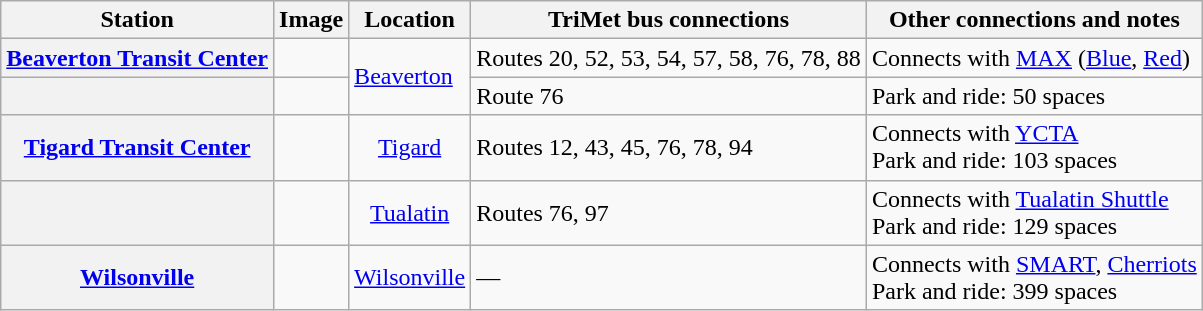<table class="wikitable plainrowheaders">
<tr>
<th scope="col">Station</th>
<th scope="col">Image</th>
<th scope="col">Location</th>
<th scope="col">TriMet bus connections</th>
<th scope="col">Other connections and notes</th>
</tr>
<tr>
<th scope="row"><a href='#'>Beaverton Transit Center</a></th>
<td></td>
<td rowspan=2><a href='#'>Beaverton</a></td>
<td>Routes 20, 52, 53, 54, 57, 58, 76, 78, 88</td>
<td>Connects with <a href='#'>MAX</a> (<a href='#'>Blue</a>, <a href='#'>Red</a>)</td>
</tr>
<tr>
<th scope="row"></th>
<td></td>
<td>Route 76</td>
<td>Park and ride: 50 spaces</td>
</tr>
<tr>
<th scope="row"><a href='#'>Tigard Transit Center</a></th>
<td></td>
<td align=center><a href='#'>Tigard</a></td>
<td>Routes 12, 43, 45, 76, 78, 94</td>
<td>Connects with <a href='#'>YCTA</a><br>Park and ride: 103 spaces</td>
</tr>
<tr>
<th scope="row"></th>
<td></td>
<td align=center><a href='#'>Tualatin</a></td>
<td>Routes 76, 97</td>
<td>Connects with <a href='#'>Tualatin Shuttle</a><br>Park and ride: 129 spaces</td>
</tr>
<tr>
<th scope="row"><a href='#'>Wilsonville</a></th>
<td></td>
<td align=center><a href='#'>Wilsonville</a></td>
<td>—</td>
<td>Connects with <a href='#'>SMART</a>, <a href='#'>Cherriots</a><br>Park and ride: 399 spaces</td>
</tr>
</table>
